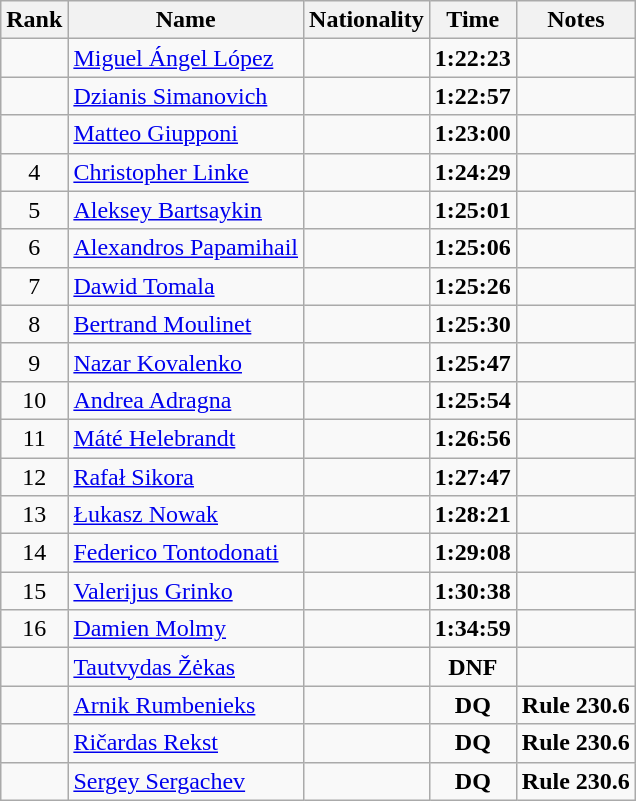<table class="wikitable sortable" style="text-align:center">
<tr>
<th>Rank</th>
<th>Name</th>
<th>Nationality</th>
<th>Time</th>
<th>Notes</th>
</tr>
<tr>
<td></td>
<td align=left><a href='#'>Miguel Ángel López</a></td>
<td align=left></td>
<td><strong>1:22:23</strong></td>
<td></td>
</tr>
<tr>
<td></td>
<td align=left><a href='#'>Dzianis Simanovich</a></td>
<td align=left></td>
<td><strong>1:22:57</strong></td>
<td></td>
</tr>
<tr>
<td></td>
<td align=left><a href='#'>Matteo Giupponi</a></td>
<td align=left></td>
<td><strong>1:23:00</strong></td>
<td></td>
</tr>
<tr>
<td>4</td>
<td align=left><a href='#'>Christopher Linke</a></td>
<td align=left></td>
<td><strong>1:24:29</strong></td>
<td></td>
</tr>
<tr>
<td>5</td>
<td align=left><a href='#'>Aleksey Bartsaykin</a></td>
<td align=left></td>
<td><strong>1:25:01</strong></td>
<td></td>
</tr>
<tr>
<td>6</td>
<td align=left><a href='#'>Alexandros Papamihail</a></td>
<td align=left></td>
<td><strong>1:25:06</strong></td>
<td></td>
</tr>
<tr>
<td>7</td>
<td align=left><a href='#'>Dawid Tomala</a></td>
<td align=left></td>
<td><strong>1:25:26</strong></td>
<td></td>
</tr>
<tr>
<td>8</td>
<td align=left><a href='#'>Bertrand Moulinet</a></td>
<td align=left></td>
<td><strong>1:25:30</strong></td>
<td></td>
</tr>
<tr>
<td>9</td>
<td align=left><a href='#'>Nazar Kovalenko</a></td>
<td align=left></td>
<td><strong>1:25:47</strong></td>
<td></td>
</tr>
<tr>
<td>10</td>
<td align=left><a href='#'>Andrea Adragna</a></td>
<td align=left></td>
<td><strong>1:25:54</strong></td>
<td></td>
</tr>
<tr>
<td>11</td>
<td align=left><a href='#'>Máté Helebrandt</a></td>
<td align=left></td>
<td><strong>1:26:56</strong></td>
<td></td>
</tr>
<tr>
<td>12</td>
<td align=left><a href='#'>Rafał Sikora</a></td>
<td align=left></td>
<td><strong>1:27:47</strong></td>
<td></td>
</tr>
<tr>
<td>13</td>
<td align=left><a href='#'>Łukasz Nowak</a></td>
<td align=left></td>
<td><strong>1:28:21</strong></td>
<td></td>
</tr>
<tr>
<td>14</td>
<td align=left><a href='#'>Federico Tontodonati</a></td>
<td align=left></td>
<td><strong>1:29:08</strong></td>
<td></td>
</tr>
<tr>
<td>15</td>
<td align=left><a href='#'>Valerijus Grinko</a></td>
<td align=left></td>
<td><strong>1:30:38</strong></td>
<td></td>
</tr>
<tr>
<td>16</td>
<td align=left><a href='#'>Damien Molmy</a></td>
<td align=left></td>
<td><strong>1:34:59</strong></td>
<td></td>
</tr>
<tr>
<td></td>
<td align=left><a href='#'>Tautvydas Žėkas</a></td>
<td align=left></td>
<td><strong>DNF</strong></td>
<td></td>
</tr>
<tr>
<td></td>
<td align=left><a href='#'>Arnik Rumbenieks</a></td>
<td align=left></td>
<td><strong>DQ</strong></td>
<td><strong>Rule 230.6</strong></td>
</tr>
<tr>
<td></td>
<td align=left><a href='#'>Ričardas Rekst</a></td>
<td align=left></td>
<td><strong>DQ</strong></td>
<td><strong>Rule 230.6</strong></td>
</tr>
<tr>
<td></td>
<td align=left><a href='#'>Sergey Sergachev</a></td>
<td align=left></td>
<td><strong>DQ</strong></td>
<td><strong>Rule 230.6</strong></td>
</tr>
</table>
